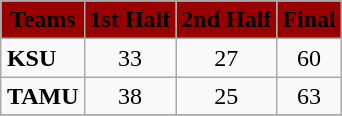<table class="wikitable" align=right>
<tr bgcolor=#990000 align=center>
<td colspan=1><span><strong>Teams</strong></span></td>
<td colspan=1><span><strong>1st Half</strong></span></td>
<td colspan=1><span><strong>2nd Half</strong></span></td>
<td colspan=1><span><strong>Final</strong></span></td>
</tr>
<tr>
<td><strong>KSU</strong></td>
<td align=center>33</td>
<td align=center>27</td>
<td align=center>60</td>
</tr>
<tr>
<td><strong>TAMU</strong></td>
<td align=center>38</td>
<td align=center>25</td>
<td align=center>63</td>
</tr>
<tr>
</tr>
</table>
